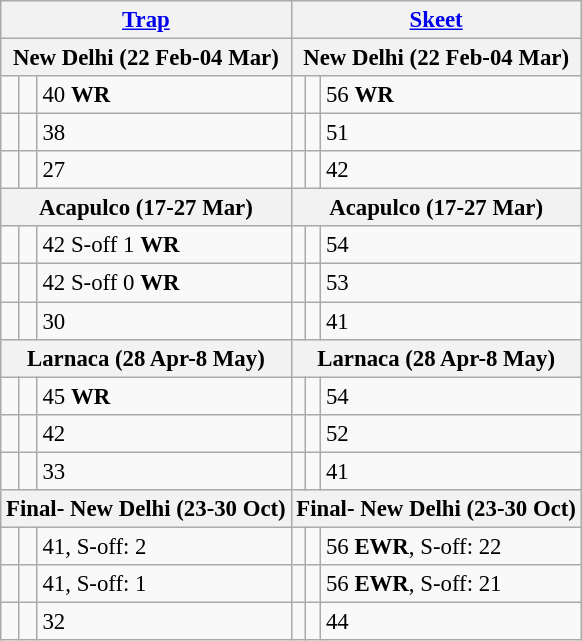<table class="wikitable" style="font-size: 95%">
<tr>
<th colspan="3"><a href='#'>Trap</a></th>
<th colspan="3"><a href='#'>Skeet</a></th>
</tr>
<tr>
<th colspan="3">New Delhi  (22 Feb-04 Mar)</th>
<th colspan="3">New Delhi  (22 Feb-04 Mar)</th>
</tr>
<tr>
<td></td>
<td></td>
<td>40 <strong>WR</strong></td>
<td></td>
<td></td>
<td>56 <strong>WR</strong></td>
</tr>
<tr>
<td></td>
<td></td>
<td>38</td>
<td></td>
<td></td>
<td>51</td>
</tr>
<tr>
<td></td>
<td></td>
<td>27</td>
<td></td>
<td></td>
<td>42</td>
</tr>
<tr>
<th colspan="3">Acapulco  (17-27 Mar)</th>
<th colspan="3">Acapulco  (17-27 Mar)</th>
</tr>
<tr>
<td></td>
<td></td>
<td>42 S-off 1 <strong>WR</strong></td>
<td></td>
<td></td>
<td>54</td>
</tr>
<tr>
<td></td>
<td></td>
<td>42 S-off 0 <strong>WR</strong></td>
<td></td>
<td></td>
<td>53</td>
</tr>
<tr>
<td></td>
<td></td>
<td>30</td>
<td></td>
<td></td>
<td>41</td>
</tr>
<tr>
<th colspan="3">Larnaca   (28 Apr-8 May)</th>
<th colspan="3">Larnaca   (28 Apr-8 May) </th>
</tr>
<tr>
<td></td>
<td></td>
<td>45 <strong>WR</strong></td>
<td></td>
<td></td>
<td>54</td>
</tr>
<tr>
<td></td>
<td></td>
<td>42</td>
<td></td>
<td></td>
<td>52</td>
</tr>
<tr>
<td></td>
<td></td>
<td>33</td>
<td></td>
<td></td>
<td>41</td>
</tr>
<tr>
<th colspan="3">Final- New Delhi  (23-30 Oct)</th>
<th colspan="3">Final- New Delhi  (23-30 Oct)</th>
</tr>
<tr>
<td></td>
<td></td>
<td>41, S-off: 2</td>
<td></td>
<td></td>
<td>56 <strong>EWR</strong>, S-off: 22</td>
</tr>
<tr>
<td></td>
<td></td>
<td>41, S-off: 1</td>
<td></td>
<td></td>
<td>56 <strong>EWR</strong>, S-off: 21</td>
</tr>
<tr>
<td></td>
<td></td>
<td>32</td>
<td></td>
<td></td>
<td>44</td>
</tr>
</table>
